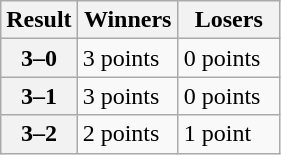<table class="wikitable">
<tr>
<th width=10px>Result</th>
<th width=60px>Winners</th>
<th width=60px>Losers</th>
</tr>
<tr>
<th>3–0</th>
<td>3 points</td>
<td>0 points</td>
</tr>
<tr>
<th>3–1</th>
<td>3 points</td>
<td>0 points</td>
</tr>
<tr>
<th>3–2</th>
<td>2 points</td>
<td>1 point</td>
</tr>
</table>
